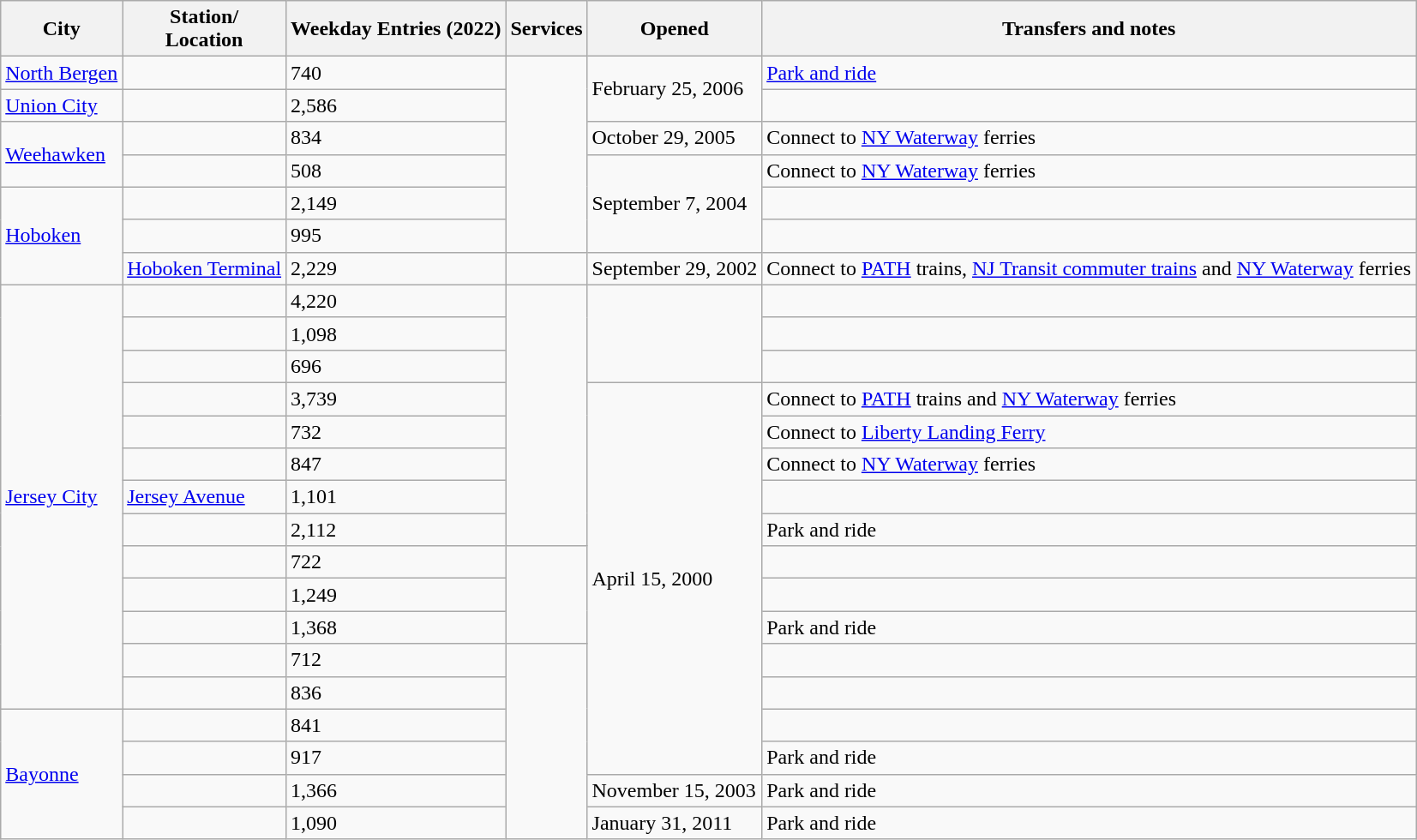<table class="wikitable sortable">
<tr>
<th>City</th>
<th>Station/<br>Location</th>
<th>Weekday Entries (2022)</th>
<th>Services</th>
<th>Opened</th>
<th>Transfers and notes</th>
</tr>
<tr>
<td><a href='#'>North Bergen</a></td>
<td></td>
<td>740</td>
<td rowspan="6"><br></td>
<td rowspan="2">February 25, 2006</td>
<td><a href='#'>Park and ride</a></td>
</tr>
<tr>
<td><a href='#'>Union City</a></td>
<td></td>
<td>2,586</td>
<td></td>
</tr>
<tr>
<td rowspan="2"><a href='#'>Weehawken</a></td>
<td></td>
<td>834</td>
<td>October 29, 2005</td>
<td>Connect to <a href='#'>NY Waterway</a> ferries</td>
</tr>
<tr>
<td></td>
<td>508</td>
<td rowspan="3">September 7, 2004</td>
<td>Connect to <a href='#'>NY Waterway</a> ferries</td>
</tr>
<tr>
<td rowspan=3><a href='#'>Hoboken</a></td>
<td></td>
<td>2,149</td>
<td></td>
</tr>
<tr>
<td></td>
<td>995</td>
<td></td>
</tr>
<tr>
<td><a href='#'>Hoboken Terminal</a></td>
<td>2,229</td>
<td><br></td>
<td>September 29, 2002</td>
<td>Connect to <a href='#'>PATH</a> trains, <a href='#'>NJ Transit commuter trains</a> and <a href='#'>NY Waterway</a> ferries</td>
</tr>
<tr>
<td rowspan=13><a href='#'>Jersey City</a></td>
<td></td>
<td>4,220</td>
<td rowspan="8"><br></td>
<td rowspan="3"></td>
<td></td>
</tr>
<tr>
<td></td>
<td>1,098</td>
<td></td>
</tr>
<tr>
<td></td>
<td>696</td>
<td></td>
</tr>
<tr>
<td></td>
<td>3,739</td>
<td rowspan="12">April 15, 2000</td>
<td>Connect to <a href='#'>PATH</a> trains and <a href='#'>NY Waterway</a> ferries</td>
</tr>
<tr>
<td></td>
<td>732</td>
<td>Connect to <a href='#'>Liberty Landing Ferry</a></td>
</tr>
<tr>
<td></td>
<td>847</td>
<td>Connect to <a href='#'>NY Waterway</a> ferries</td>
</tr>
<tr>
<td><a href='#'>Jersey Avenue</a></td>
<td>1,101</td>
<td></td>
</tr>
<tr>
<td></td>
<td>2,112</td>
<td>Park and ride</td>
</tr>
<tr>
<td></td>
<td>722</td>
<td rowspan="3"></td>
<td></td>
</tr>
<tr>
<td></td>
<td>1,249</td>
<td></td>
</tr>
<tr>
<td></td>
<td>1,368</td>
<td>Park and ride</td>
</tr>
<tr>
<td></td>
<td>712</td>
<td rowspan="6"></td>
<td></td>
</tr>
<tr>
<td></td>
<td>836</td>
<td></td>
</tr>
<tr>
<td rowspan=4><a href='#'>Bayonne</a></td>
<td></td>
<td>841</td>
<td></td>
</tr>
<tr>
<td></td>
<td>917</td>
<td>Park and ride</td>
</tr>
<tr>
<td></td>
<td>1,366</td>
<td>November 15, 2003</td>
<td>Park and ride</td>
</tr>
<tr>
<td></td>
<td>1,090</td>
<td>January 31, 2011</td>
<td>Park and ride</td>
</tr>
</table>
